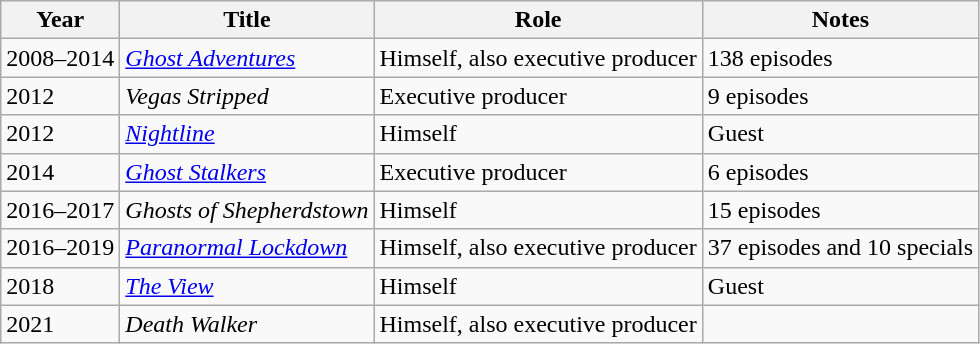<table class="wikitable sortable">
<tr>
<th>Year</th>
<th>Title</th>
<th>Role</th>
<th class="unsortable">Notes</th>
</tr>
<tr>
<td>2008–2014</td>
<td><em><a href='#'>Ghost Adventures</a></em></td>
<td>Himself, also executive producer</td>
<td>138 episodes</td>
</tr>
<tr>
<td>2012</td>
<td><em>Vegas Stripped</em></td>
<td>Executive producer</td>
<td>9 episodes</td>
</tr>
<tr>
<td>2012</td>
<td><em><a href='#'>Nightline</a></em></td>
<td>Himself</td>
<td>Guest</td>
</tr>
<tr>
<td>2014</td>
<td><em><a href='#'>Ghost Stalkers</a></em></td>
<td>Executive producer</td>
<td>6 episodes</td>
</tr>
<tr>
<td>2016–2017</td>
<td><em>Ghosts of Shepherdstown</em></td>
<td>Himself</td>
<td>15 episodes</td>
</tr>
<tr>
<td>2016–2019</td>
<td><em><a href='#'>Paranormal Lockdown</a></em></td>
<td>Himself, also executive producer</td>
<td>37 episodes and 10 specials</td>
</tr>
<tr>
<td>2018</td>
<td><em><a href='#'>The View</a></em></td>
<td>Himself</td>
<td>Guest</td>
</tr>
<tr>
<td>2021</td>
<td><em>Death Walker</em></td>
<td>Himself, also executive producer</td>
<td></td>
</tr>
</table>
